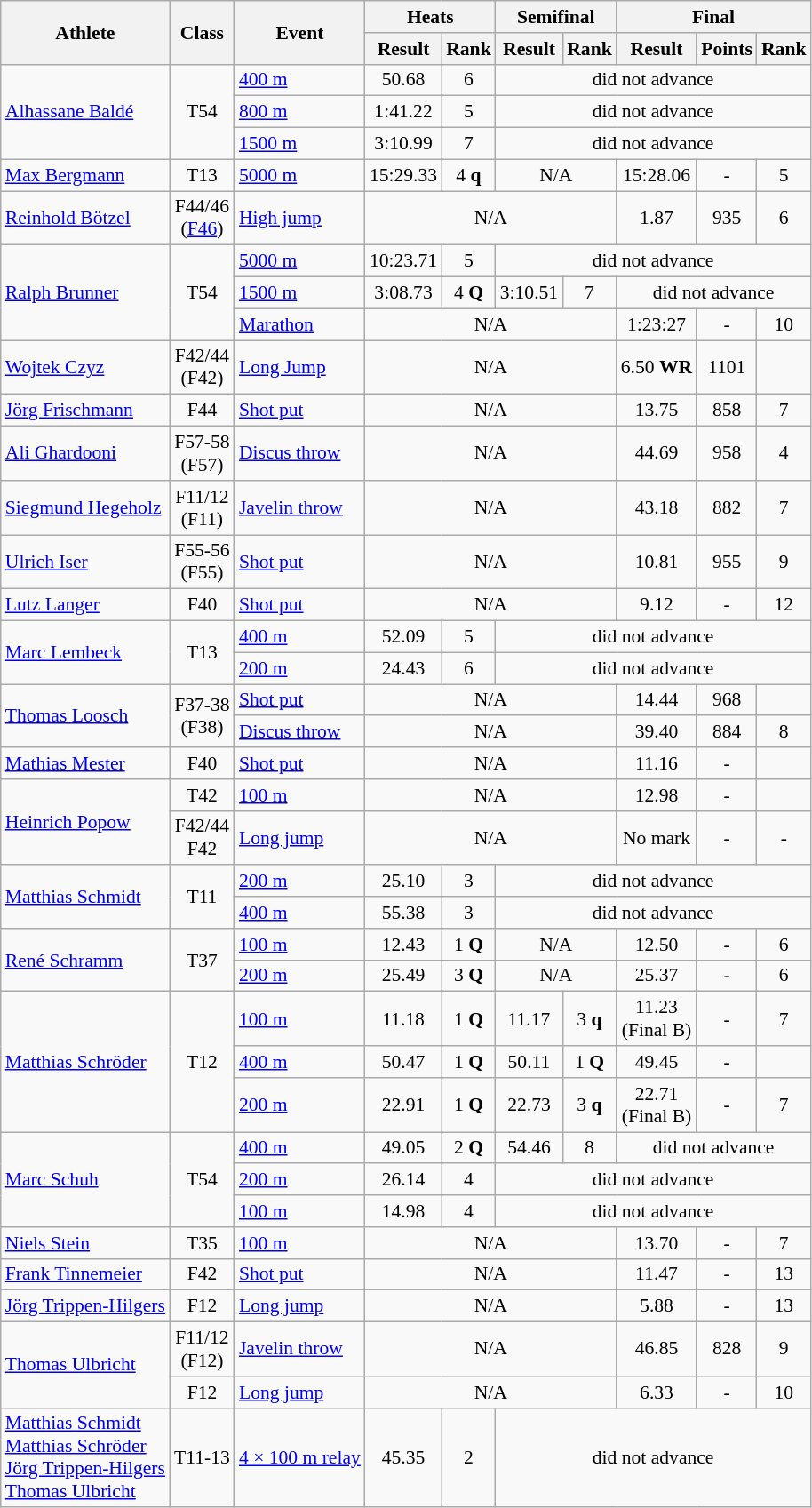<table class=wikitable style="font-size:90%">
<tr>
<th rowspan="2">Athlete</th>
<th rowspan="2">Class</th>
<th rowspan="2">Event</th>
<th colspan="2">Heats</th>
<th colspan="2">Semifinal</th>
<th colspan="3">Final</th>
</tr>
<tr>
<th>Result</th>
<th>Rank</th>
<th>Result</th>
<th>Rank</th>
<th>Result</th>
<th>Points</th>
<th>Rank</th>
</tr>
<tr>
<td rowspan="3"><a href='#'>Alhassane Baldé</a></td>
<td rowspan="3" style="text-align:center;">T54</td>
<td><a href='#'>400 m</a></td>
<td style="text-align:center;">50.68</td>
<td style="text-align:center;">6</td>
<td style="text-align:center;" colspan="5">did not advance</td>
</tr>
<tr>
<td><a href='#'>800 m</a></td>
<td style="text-align:center;">1:41.22</td>
<td style="text-align:center;">5</td>
<td style="text-align:center;" colspan="5">did not advance</td>
</tr>
<tr>
<td><a href='#'>1500 m</a></td>
<td style="text-align:center;">3:10.99</td>
<td style="text-align:center;">7</td>
<td style="text-align:center;" colspan="5">did not advance</td>
</tr>
<tr>
<td><a href='#'>Max Bergmann</a></td>
<td style="text-align:center;">T13</td>
<td><a href='#'>5000 m</a></td>
<td style="text-align:center;">15:29.33</td>
<td style="text-align:center;">4 <strong>q</strong></td>
<td style="text-align:center;" colspan="2">N/A</td>
<td style="text-align:center;">15:28.06</td>
<td style="text-align:center;">-</td>
<td style="text-align:center;">5</td>
</tr>
<tr>
<td><a href='#'>Reinhold Bötzel</a></td>
<td style="text-align:center;">F44/46<br>(<a href='#'>F46</a>)</td>
<td><a href='#'>High jump</a></td>
<td style="text-align:center;" colspan="4">N/A</td>
<td style="text-align:center;">1.87</td>
<td style="text-align:center;">935</td>
<td style="text-align:center;">6</td>
</tr>
<tr>
<td rowspan="3"><a href='#'>Ralph Brunner</a></td>
<td rowspan="3" style="text-align:center;">T54</td>
<td><a href='#'>5000 m</a></td>
<td style="text-align:center;">10:23.71</td>
<td style="text-align:center;">5</td>
<td style="text-align:center;" colspan="5">did not advance</td>
</tr>
<tr>
<td><a href='#'>1500 m</a></td>
<td style="text-align:center;">3:08.73</td>
<td style="text-align:center;">4 <strong>Q</strong></td>
<td style="text-align:center;">3:10.51</td>
<td style="text-align:center;">7</td>
<td style="text-align:center;" colspan="3">did not advance</td>
</tr>
<tr>
<td><a href='#'>Marathon</a></td>
<td style="text-align:center;" colspan="4">N/A</td>
<td style="text-align:center;">1:23:27</td>
<td style="text-align:center;">-</td>
<td style="text-align:center;">10</td>
</tr>
<tr>
<td><a href='#'>Wojtek Czyz</a></td>
<td style="text-align:center;">F42/44<br>(F42)</td>
<td><a href='#'>Long Jump</a></td>
<td style="text-align:center;" colspan="4">N/A</td>
<td style="text-align:center;">6.50 <strong>WR</strong></td>
<td style="text-align:center;">1101</td>
<td style="text-align:center;"></td>
</tr>
<tr>
<td><a href='#'>Jörg Frischmann</a></td>
<td style="text-align:center;">F44</td>
<td><a href='#'>Shot put</a></td>
<td style="text-align:center;" colspan="4">N/A</td>
<td style="text-align:center;">13.75</td>
<td style="text-align:center;">858</td>
<td style="text-align:center;">7</td>
</tr>
<tr>
<td><a href='#'>Ali Ghardooni</a></td>
<td style="text-align:center;">F57-58<br>(F57)</td>
<td><a href='#'>Discus throw</a></td>
<td style="text-align:center;" colspan="4">N/A</td>
<td style="text-align:center;">44.69</td>
<td style="text-align:center;">958</td>
<td style="text-align:center;">4</td>
</tr>
<tr>
<td><a href='#'>Siegmund Hegeholz</a></td>
<td style="text-align:center;">F11/12<br>(F11)</td>
<td><a href='#'>Javelin throw</a></td>
<td style="text-align:center;" colspan="4">N/A</td>
<td style="text-align:center;">43.18</td>
<td style="text-align:center;">882</td>
<td style="text-align:center;">7</td>
</tr>
<tr>
<td><a href='#'>Ulrich Iser</a></td>
<td style="text-align:center;">F55-56<br>(F55)</td>
<td><a href='#'>Shot put</a></td>
<td style="text-align:center;" colspan="4">N/A</td>
<td style="text-align:center;">10.81</td>
<td style="text-align:center;">955</td>
<td style="text-align:center;">9</td>
</tr>
<tr>
<td><a href='#'>Lutz Langer</a></td>
<td style="text-align:center;">F40</td>
<td><a href='#'>Shot put</a></td>
<td style="text-align:center;" colspan="4">N/A</td>
<td style="text-align:center;">9.12</td>
<td style="text-align:center;">-</td>
<td style="text-align:center;">12</td>
</tr>
<tr>
<td rowspan="2"><a href='#'>Marc Lembeck</a></td>
<td rowspan="2" style="text-align:center;">T13</td>
<td><a href='#'>400 m</a></td>
<td style="text-align:center;">52.09</td>
<td style="text-align:center;">5</td>
<td style="text-align:center;" colspan="5">did not advance</td>
</tr>
<tr>
<td><a href='#'>200 m</a></td>
<td style="text-align:center;">24.43</td>
<td style="text-align:center;">6</td>
<td style="text-align:center;" colspan="5">did not advance</td>
</tr>
<tr>
<td rowspan="2"><a href='#'>Thomas Loosch</a></td>
<td rowspan="2" style="text-align:center;">F37-38<br>(F38)</td>
<td><a href='#'>Shot put</a></td>
<td style="text-align:center;" colspan="4">N/A</td>
<td style="text-align:center;">14.44</td>
<td style="text-align:center;">968</td>
<td style="text-align:center;"></td>
</tr>
<tr>
<td><a href='#'>Discus throw</a></td>
<td style="text-align:center;" colspan="4">N/A</td>
<td style="text-align:center;">39.40</td>
<td style="text-align:center;">884</td>
<td style="text-align:center;">8</td>
</tr>
<tr>
<td><a href='#'>Mathias Mester</a></td>
<td style="text-align:center;">F40</td>
<td><a href='#'>Shot put</a></td>
<td style="text-align:center;" colspan="4">N/A</td>
<td style="text-align:center;">11.16</td>
<td style="text-align:center;">-</td>
<td style="text-align:center;"></td>
</tr>
<tr>
<td rowspan="2"><a href='#'>Heinrich Popow</a></td>
<td style="text-align:center;">T42</td>
<td><a href='#'>100 m</a></td>
<td style="text-align:center;" colspan="4">N/A</td>
<td style="text-align:center;">12.98</td>
<td style="text-align:center;">-</td>
<td style="text-align:center;"></td>
</tr>
<tr>
<td style="text-align:center;">F42/44<br>F42</td>
<td><a href='#'>Long jump</a></td>
<td style="text-align:center;" colspan="4">N/A</td>
<td style="text-align:center;">No mark</td>
<td style="text-align:center;">-</td>
<td style="text-align:center;">-</td>
</tr>
<tr>
<td rowspan="2"><a href='#'>Matthias Schmidt</a></td>
<td rowspan="2" style="text-align:center;">T11</td>
<td><a href='#'>200 m</a></td>
<td style="text-align:center;">25.10</td>
<td style="text-align:center;">3</td>
<td style="text-align:center;" colspan="5">did not advance</td>
</tr>
<tr>
<td><a href='#'>400 m</a></td>
<td style="text-align:center;">55.38</td>
<td style="text-align:center;">3</td>
<td style="text-align:center;" colspan="5">did not advance</td>
</tr>
<tr>
<td rowspan="2"><a href='#'>René Schramm</a></td>
<td rowspan="2" style="text-align:center;">T37</td>
<td><a href='#'>100 m</a></td>
<td style="text-align:center;">12.43</td>
<td style="text-align:center;">1 <strong>Q</strong></td>
<td style="text-align:center;" colspan="2">N/A</td>
<td style="text-align:center;">12.50</td>
<td style="text-align:center;">-</td>
<td style="text-align:center;">6</td>
</tr>
<tr>
<td><a href='#'>200 m</a></td>
<td style="text-align:center;">25.49</td>
<td style="text-align:center;">3 <strong>Q</strong></td>
<td style="text-align:center;" colspan="2">N/A</td>
<td style="text-align:center;">25.37</td>
<td style="text-align:center;">-</td>
<td style="text-align:center;">6</td>
</tr>
<tr>
<td rowspan="3"><a href='#'>Matthias Schröder</a></td>
<td rowspan="3" style="text-align:center;">T12</td>
<td><a href='#'>100 m</a></td>
<td style="text-align:center;">11.18</td>
<td style="text-align:center;">1 <strong>Q</strong></td>
<td style="text-align:center;">11.17</td>
<td style="text-align:center;">3 <strong>q</strong></td>
<td style="text-align:center;">11.23<br>(Final B)</td>
<td style="text-align:center;">-</td>
<td style="text-align:center;">7</td>
</tr>
<tr>
<td><a href='#'>400 m</a></td>
<td style="text-align:center;">50.47</td>
<td style="text-align:center;">1 <strong>Q</strong></td>
<td style="text-align:center;">50.11</td>
<td style="text-align:center;">1 <strong>Q</strong></td>
<td style="text-align:center;">49.45</td>
<td style="text-align:center;">-</td>
<td style="text-align:center;"></td>
</tr>
<tr>
<td><a href='#'>200 m</a></td>
<td style="text-align:center;">22.91</td>
<td style="text-align:center;">1 <strong>Q</strong></td>
<td style="text-align:center;">22.73</td>
<td style="text-align:center;">3 <strong>q</strong></td>
<td style="text-align:center;">22.71<br>(Final B)</td>
<td style="text-align:center;">-</td>
<td style="text-align:center;">7</td>
</tr>
<tr>
<td rowspan="3"><a href='#'>Marc Schuh</a></td>
<td rowspan="3" style="text-align:center;">T54</td>
<td><a href='#'>400 m</a></td>
<td style="text-align:center;">49.05</td>
<td style="text-align:center;">2 <strong>Q</strong></td>
<td style="text-align:center;">54.46</td>
<td style="text-align:center;">8</td>
<td style="text-align:center;" colspan="3">did not advance</td>
</tr>
<tr>
<td><a href='#'>200 m</a></td>
<td style="text-align:center;">26.14</td>
<td style="text-align:center;">4</td>
<td style="text-align:center;" colspan="5">did not advance</td>
</tr>
<tr>
<td><a href='#'>100 m</a></td>
<td style="text-align:center;">14.98</td>
<td style="text-align:center;">4</td>
<td style="text-align:center;" colspan="5">did not advance</td>
</tr>
<tr>
<td><a href='#'>Niels Stein</a></td>
<td style="text-align:center;">T35</td>
<td><a href='#'>100 m</a></td>
<td style="text-align:center;" colspan="4">N/A</td>
<td style="text-align:center;">13.70</td>
<td style="text-align:center;">-</td>
<td style="text-align:center;">7</td>
</tr>
<tr>
<td><a href='#'>Frank Tinnemeier</a></td>
<td style="text-align:center;">F42</td>
<td><a href='#'>Shot put</a></td>
<td style="text-align:center;" colspan="4">N/A</td>
<td style="text-align:center;">11.47</td>
<td style="text-align:center;">-</td>
<td style="text-align:center;">13</td>
</tr>
<tr>
<td><a href='#'>Jörg Trippen-Hilgers</a></td>
<td style="text-align:center;">F12</td>
<td><a href='#'>Long jump</a></td>
<td style="text-align:center;" colspan="4">N/A</td>
<td style="text-align:center;">5.88</td>
<td style="text-align:center;">-</td>
<td style="text-align:center;">13</td>
</tr>
<tr>
<td rowspan="2"><a href='#'>Thomas Ulbricht</a></td>
<td style="text-align:center;">F11/12<br>(F12)</td>
<td><a href='#'>Javelin throw</a></td>
<td style="text-align:center;" colspan="4">N/A</td>
<td style="text-align:center;">46.85</td>
<td style="text-align:center;">828</td>
<td style="text-align:center;">9</td>
</tr>
<tr>
<td style="text-align:center;">F12</td>
<td><a href='#'>Long jump</a></td>
<td style="text-align:center;" colspan="4">N/A</td>
<td style="text-align:center;">6.33</td>
<td style="text-align:center;">-</td>
<td style="text-align:center;">10</td>
</tr>
<tr>
<td><a href='#'>Matthias Schmidt</a><br><a href='#'>Matthias Schröder</a><br><a href='#'>Jörg Trippen-Hilgers</a><br><a href='#'>Thomas Ulbricht</a></td>
<td style="text-align:center;">T11-13</td>
<td><a href='#'>4 × 100 m relay</a></td>
<td style="text-align:center;">45.35</td>
<td style="text-align:center;">2</td>
<td style="text-align:center;" colspan="5">did not advance</td>
</tr>
</table>
